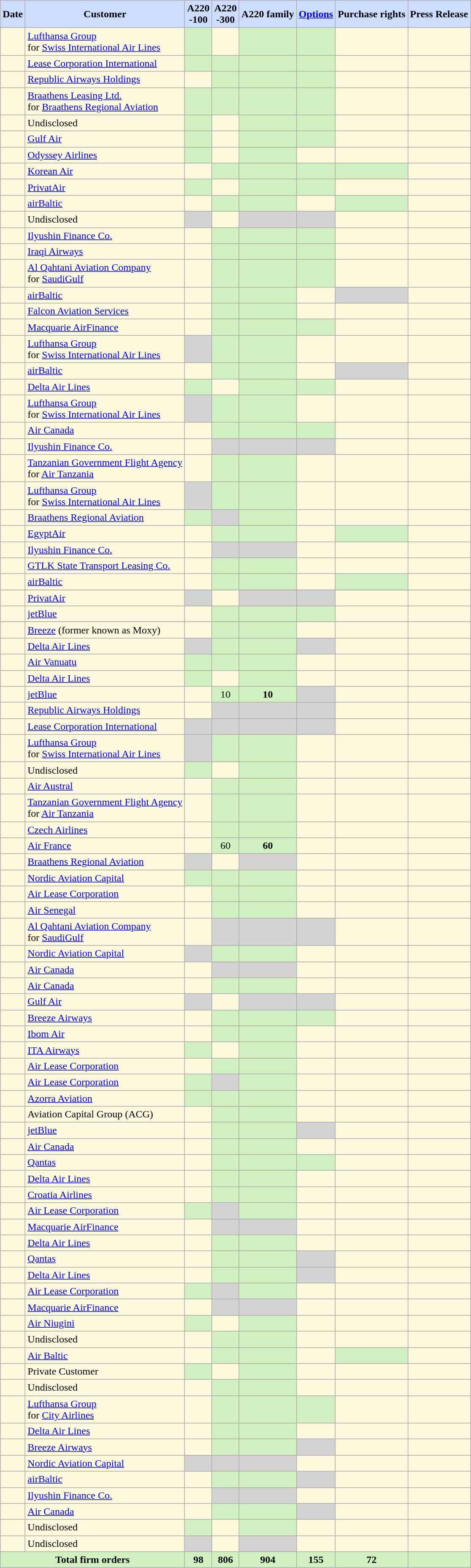<table class="wikitable sortable sticky-header" style="text-align:center; background-color:#fbf8db;">
<tr>
<th style="background-color:#ccddff">Date</th>
<th style="background-color:#ccddff">Customer</th>
<th style="background-color:#ccddff" data-sort-type="number">A220<br>-100</th>
<th style="background-color:#ccddff" data-sort-type="number">A220<br>-300</th>
<th style="background-color:#ccddff" data-sort-type="number">A220 family</th>
<th style="background-color:#ccddff" data-sort-type="number"><a href='#'>Options</a></th>
<th style="background-color:#ccddff" data-sort-type="number">Purchase rights</th>
<th class="unsortable" style="background-color:#ccddff">Press Release</th>
</tr>
<tr>
<td></td>
<td align="left"><a href='#'>Lufthansa Group</a><br>for <a href='#'>Swiss International Air Lines</a></td>
<td style="background:#d0f0c0;"></td>
<td></td>
<th style="background:#d0f0c0;"></th>
<td style="background:#d0f0c0;"></td>
<td></td>
<td></td>
</tr>
<tr>
<td></td>
<td align="left"><a href='#'>Lease Corporation International</a></td>
<td style="background:#d0f0c0;"></td>
<td style="background:#d0f0c0;"></td>
<th style="background:#d0f0c0;"></th>
<td style="background:#d0f0c0;"></td>
<td></td>
<td></td>
</tr>
<tr>
<td></td>
<td align="left"><a href='#'>Republic Airways Holdings</a></td>
<td></td>
<td style="background:#d0f0c0;"></td>
<th style="background:#d0f0c0;"></th>
<td style="background:#d0f0c0;"></td>
<td></td>
<td></td>
</tr>
<tr>
<td></td>
<td align="left"><a href='#'>Braathens Leasing Ltd.</a><br>for <a href='#'>Braathens Regional Aviation</a></td>
<td style="background:#d0f0c0;"></td>
<td style="background:#d0f0c0;"></td>
<th style="background:#d0f0c0;"></th>
<td style="background:#d0f0c0;"></td>
<td></td>
<td></td>
</tr>
<tr>
<td></td>
<td align="left">Undisclosed</td>
<td style="background:#d0f0c0;"></td>
<td></td>
<th style="background:#d0f0c0;"></th>
<td style="background:#d0f0c0;"></td>
<td></td>
<td></td>
</tr>
<tr>
<td></td>
<td align="left"><a href='#'>Gulf Air</a></td>
<td style="background:#d0f0c0;"></td>
<td></td>
<th style="background:#d0f0c0;"></th>
<td style="background:#d0f0c0;"></td>
<td></td>
<td></td>
</tr>
<tr>
<td></td>
<td align="left"><a href='#'>Odyssey Airlines</a></td>
<td style="background:#d0f0c0;"></td>
<td></td>
<th style="background:#d0f0c0;"></th>
<td></td>
<td></td>
<td></td>
</tr>
<tr>
<td></td>
<td align="left"><a href='#'>Korean Air</a></td>
<td></td>
<td style="background:#d0f0c0;"></td>
<th style="background:#d0f0c0;"></th>
<td style="background:#d0f0c0;"></td>
<td style="background:#d0f0c0;"></td>
<td></td>
</tr>
<tr>
<td></td>
<td align="left"><a href='#'>PrivatAir</a></td>
<td style="background:#d0f0c0;"></td>
<td></td>
<th style="background:#d0f0c0;"></th>
<td style="background:#d0f0c0;"></td>
<td></td>
<td></td>
</tr>
<tr>
<td></td>
<td align="left"><a href='#'>airBaltic</a></td>
<td></td>
<td style="background:#d0f0c0;"></td>
<th style="background:#d0f0c0;"></th>
<td></td>
<td style="background:#d0f0c0;"></td>
<td></td>
</tr>
<tr>
<td></td>
<td align="left">Undisclosed</td>
<td style="background:lightgray;"></td>
<td></td>
<th style="background:lightgray;"></th>
<td style="background:lightgray;"></td>
<td></td>
<td></td>
</tr>
<tr>
<td></td>
<td align="left"><a href='#'>Ilyushin Finance Co.</a></td>
<td></td>
<td style="background:#d0f0c0;"></td>
<th style="background:#d0f0c0;"></th>
<td style="background:#d0f0c0;"></td>
<td></td>
<td></td>
</tr>
<tr>
<td></td>
<td align="left"><a href='#'>Iraqi Airways</a></td>
<td></td>
<td style="background:#d0f0c0;"></td>
<th style="background:#d0f0c0;"></th>
<td style="background:#d0f0c0;"></td>
<td></td>
<td></td>
</tr>
<tr>
<td></td>
<td align="left"><a href='#'>Al Qahtani Aviation Company</a><br>for <a href='#'>SaudiGulf</a></td>
<td></td>
<td style="background:#d0f0c0;"></td>
<th style="background:#d0f0c0;"></th>
<td style="background:#d0f0c0;"></td>
<td></td>
<td></td>
</tr>
<tr>
<td></td>
<td align="left"><a href='#'>airBaltic</a></td>
<td></td>
<td style="background:#d0f0c0;"></td>
<th style="background:#d0f0c0;"></th>
<td></td>
<td style="background:lightgray;"></td>
<td></td>
</tr>
<tr>
<td></td>
<td align="left"><a href='#'>Falcon Aviation Services</a></td>
<td></td>
<td style="background:#d0f0c0;"></td>
<th style="background:#d0f0c0;"></th>
<td></td>
<td></td>
<td></td>
</tr>
<tr>
<td></td>
<td align="left"><a href='#'>Macquarie AirFinance</a></td>
<td></td>
<td style="background:#d0f0c0;"></td>
<th style="background:#d0f0c0;"></th>
<td style="background:#d0f0c0;"></td>
<td></td>
<td></td>
</tr>
<tr>
<td></td>
<td align="left"><a href='#'>Lufthansa Group</a><br>for <a href='#'>Swiss International Air Lines</a></td>
<td style="background:lightgray;"></td>
<td style="background:#d0f0c0;"></td>
<th style="background:#d0f0c0;"></th>
<td></td>
<td></td>
<td></td>
</tr>
<tr>
<td></td>
<td align="left"><a href='#'>airBaltic</a></td>
<td></td>
<td style="background:#d0f0c0;"></td>
<th style="background:#d0f0c0;"></th>
<td></td>
<td style="background:lightgray;"></td>
<td></td>
</tr>
<tr>
<td></td>
<td align="left"><a href='#'>Delta Air Lines</a></td>
<td style="background:#d0f0c0;"></td>
<td></td>
<th style="background:#d0f0c0;"></th>
<td style="background:#d0f0c0;"></td>
<td></td>
<td></td>
</tr>
<tr>
<td></td>
<td align="left"><a href='#'>Lufthansa Group</a><br>for <a href='#'>Swiss International Air Lines</a></td>
<td style="background:lightgray;"></td>
<td style="background:#d0f0c0;"></td>
<th style="background:#d0f0c0;"></th>
<td></td>
<td></td>
<td></td>
</tr>
<tr>
<td></td>
<td align="left"><a href='#'>Air Canada</a></td>
<td></td>
<td style="background:#d0f0c0;"></td>
<th style="background:#d0f0c0;"></th>
<td style="background:#d0f0c0;"></td>
<td></td>
<td></td>
</tr>
<tr>
<td></td>
<td align="left"><a href='#'>Ilyushin Finance Co.</a></td>
<td></td>
<td style="background:lightgray;"></td>
<th style="background:lightgray;"></th>
<td style="background:lightgray;"></td>
<td></td>
<td></td>
</tr>
<tr>
<td></td>
<td align="left"><a href='#'>Tanzanian Government Flight Agency</a><br>for <a href='#'>Air Tanzania</a></td>
<td></td>
<td style="background:#d0f0c0;"></td>
<th style="background:#d0f0c0;"></th>
<td></td>
<td></td>
<td></td>
</tr>
<tr>
<td></td>
<td align="left"><a href='#'>Lufthansa Group</a><br>for <a href='#'>Swiss International Air Lines</a></td>
<td style="background:lightgray;"></td>
<td style="background:#d0f0c0;"></td>
<th style="background:#d0f0c0;"></th>
<td></td>
<td></td>
<td></td>
</tr>
<tr>
<td></td>
<td align="left"><a href='#'>Braathens Regional Aviation</a></td>
<td style="background:#d0f0c0;"></td>
<td style="background:lightgray;"></td>
<th style="background:#d0f0c0;"></th>
<td></td>
<td></td>
<td></td>
</tr>
<tr>
<td></td>
<td align="left"><a href='#'>EgyptAir</a></td>
<td></td>
<td style="background:#d0f0c0;"></td>
<th style="background:#d0f0c0;"></th>
<td></td>
<td style="background:#d0f0c0;"></td>
<td></td>
</tr>
<tr>
<td></td>
<td align="left"><a href='#'>Ilyushin Finance Co.</a></td>
<td></td>
<td style="background:lightgray;"></td>
<th style="background:lightgray;"></th>
<td></td>
<td></td>
<td></td>
</tr>
<tr>
<td></td>
<td align="left"><a href='#'>GTLK State Transport Leasing Co.</a></td>
<td></td>
<td style="background:#d0f0c0;"></td>
<th style="background:#d0f0c0;"></th>
<td></td>
<td></td>
<td></td>
</tr>
<tr>
<td></td>
<td align="left"><a href='#'>airBaltic</a></td>
<td></td>
<td style="background:#d0f0c0;"></td>
<th style="background:#d0f0c0;"></th>
<td></td>
<td style="background:#d0f0c0;"></td>
<td></td>
</tr>
<tr>
</tr>
<tr>
<td></td>
<td align="left"><a href='#'>PrivatAir</a></td>
<td style="background:lightgray;"></td>
<td></td>
<th style="background:lightgray;"></th>
<td style="background:lightgray;"></td>
<td></td>
<td></td>
</tr>
<tr>
<td></td>
<td align="left"><a href='#'>jetBlue</a></td>
<td></td>
<td style="background:#d0f0c0;"></td>
<th style="background:#d0f0c0;"></th>
<td style="background:#d0f0c0;"></td>
<td></td>
<td></td>
</tr>
<tr>
</tr>
<tr>
<td></td>
<td align="left"><a href='#'>Breeze</a> (former known as Moxy)</td>
<td></td>
<td style="background:#d0f0c0;"></td>
<th style="background:#d0f0c0;"></th>
<td></td>
<td></td>
<td></td>
</tr>
<tr>
<td></td>
<td align="left"><a href='#'>Delta Air Lines</a></td>
<td style="background:lightgray;"></td>
<td style="background:#d0f0c0;"></td>
<th style="background:#d0f0c0;"></th>
<td style="background:lightgray;"></td>
<td></td>
<td></td>
</tr>
<tr>
<td></td>
<td align="left"><a href='#'>Air Vanuatu</a></td>
<td style="background:#d0f0c0;"></td>
<td style="background:#d0f0c0;"></td>
<th style="background:#d0f0c0;"></th>
<td></td>
<td></td>
<td></td>
</tr>
<tr>
<td></td>
<td align="left"><a href='#'>Delta Air Lines</a></td>
<td style="background:#d0f0c0;"></td>
<td></td>
<th style="background:#d0f0c0;"></th>
<td></td>
<td></td>
<td></td>
</tr>
<tr>
<td></td>
<td align="left"><a href='#'>jetBlue</a></td>
<td></td>
<td style="background:#d0f0c0;">10</td>
<th style="background:#d0f0c0;">10</th>
<td style="background:lightgray;"></td>
<td></td>
<td></td>
</tr>
<tr>
<td></td>
<td align="left"><a href='#'>Republic Airways Holdings</a></td>
<td></td>
<td style="background:lightgray;"></td>
<th style="background:lightgray;"></th>
<td style="background:lightgray;"></td>
<td></td>
<td></td>
</tr>
<tr>
<td></td>
<td align="left"><a href='#'>Lease Corporation International</a></td>
<td style="background:lightgray;"></td>
<td style="background:lightgray;"></td>
<th style="background:lightgray;"></th>
<td style="background:lightgray;"></td>
<td></td>
<td></td>
</tr>
<tr>
<td></td>
<td align="left"><a href='#'>Lufthansa Group</a><br>for <a href='#'>Swiss International Air Lines</a></td>
<td style="background:lightgray;"></td>
<td style="background:#d0f0c0;"></td>
<th style="background:#d0f0c0;"></th>
<td></td>
<td></td>
<td></td>
</tr>
<tr>
<td></td>
<td align="left">Undisclosed</td>
<td style="background:#d0f0c0;"></td>
<td></td>
<th style="background:#d0f0c0;"></th>
<td></td>
<td></td>
<td></td>
</tr>
<tr>
<td></td>
<td align="left"><a href='#'>Air Austral</a></td>
<td></td>
<td style="background:#d0f0c0;"></td>
<th style="background:#d0f0c0;"></th>
<td></td>
<td></td>
<td></td>
</tr>
<tr>
<td></td>
<td align="left"><a href='#'>Tanzanian Government Flight Agency</a><br>for <a href='#'>Air Tanzania</a></td>
<td></td>
<td style="background:#d0f0c0;"></td>
<th style="background:#d0f0c0;"></th>
<td></td>
<td></td>
<td></td>
</tr>
<tr>
<td></td>
<td align="left"><a href='#'>Czech Airlines</a></td>
<td></td>
<td style="background:#d0f0c0;"></td>
<th style="background:#d0f0c0;"></th>
<td></td>
<td></td>
<td></td>
</tr>
<tr>
<td></td>
<td align="left"><a href='#'>Air France</a></td>
<td></td>
<td style="background:#d0f0c0;">60</td>
<th style="background:#d0f0c0;">60</th>
<td></td>
<td></td>
<td></td>
</tr>
<tr>
<td></td>
<td align="left"><a href='#'>Braathens Regional Aviation</a></td>
<td style="background:lightgray;"></td>
<td></td>
<th style="background:lightgray;"></th>
<td></td>
<td></td>
<td></td>
</tr>
<tr>
<td></td>
<td align="left"><a href='#'>Nordic Aviation Capital</a></td>
<td style="background:#d0f0c0;"></td>
<td style="background:#d0f0c0;"></td>
<th style="background:#d0f0c0;"></th>
<td></td>
<td></td>
<td></td>
</tr>
<tr>
<td></td>
<td align="left"><a href='#'>Air Lease Corporation</a></td>
<td></td>
<td style="background:#d0f0c0;"></td>
<th style="background:#d0f0c0;"></th>
<td></td>
<td></td>
<td></td>
</tr>
<tr>
<td></td>
<td align="left"><a href='#'>Air Senegal</a></td>
<td></td>
<td style="background:#d0f0c0;"></td>
<th style="background:#d0f0c0;"></th>
<td></td>
<td></td>
<td></td>
</tr>
<tr>
<td></td>
<td align="left"><a href='#'>Al Qahtani Aviation Company</a><br>for <a href='#'>SaudiGulf</a></td>
<td></td>
<td style="background:lightgray;"></td>
<th style="background:lightgray;"></th>
<td style="background:lightgray;"></td>
<td></td>
<td></td>
</tr>
<tr>
<td></td>
<td align="left"><a href='#'>Nordic Aviation Capital</a></td>
<td style="background:lightgray;"></td>
<td style="background:#d0f0c0;"></td>
<th style="background:#d0f0c0;"></th>
<td></td>
<td></td>
<td></td>
</tr>
<tr>
<td></td>
<td align="left"><a href='#'>Air Canada</a></td>
<td></td>
<td style="background:lightgray;"></td>
<th style="background:lightgray;"></th>
<td></td>
<td></td>
<td></td>
</tr>
<tr>
<td></td>
<td align="left"><a href='#'>Air Canada</a></td>
<td></td>
<td style="background:#d0f0c0;"></td>
<th style="background:#d0f0c0;"></th>
<td></td>
<td></td>
<td></td>
</tr>
<tr>
<td></td>
<td align="left"><a href='#'>Gulf Air</a></td>
<td style="background:lightgray;"></td>
<td></td>
<th style="background:lightgray;"></th>
<td style="background:lightgray;"></td>
<td></td>
<td></td>
</tr>
<tr>
<td></td>
<td align="left"><a href='#'>Breeze Airways</a></td>
<td></td>
<td style="background:#d0f0c0;"></td>
<th style="background:#d0f0c0;"></th>
<th style="background:#d0f0c0;"></th>
<td></td>
<td></td>
</tr>
<tr>
<td></td>
<td align="left"><a href='#'>Ibom Air</a></td>
<td></td>
<td style="background:#d0f0c0;"></td>
<th style="background:#d0f0c0;"></th>
<td></td>
<td></td>
<td></td>
</tr>
<tr>
<td></td>
<td align="left"><a href='#'>ITA Airways</a></td>
<td style="background:#d0f0c0;"></td>
<td></td>
<th style="background:#d0f0c0;"></th>
<td></td>
<td></td>
<td></td>
</tr>
<tr>
<td></td>
<td align="left"><a href='#'>Air Lease Corporation</a></td>
<td></td>
<td style="background:#d0f0c0;"></td>
<th style="background:#d0f0c0;"></th>
<td></td>
<td></td>
<td></td>
</tr>
<tr>
<td></td>
<td align="left"><a href='#'>Air Lease Corporation</a></td>
<td style="background:#d0f0c0;"></td>
<td style="background:lightgray;"></td>
<th style="background:#d0f0c0;"></th>
<td></td>
<td></td>
<td></td>
</tr>
<tr>
<td></td>
<td align="left"><a href='#'>Azorra Aviation</a></td>
<td style="background:#d0f0c0;"></td>
<td style="background:#d0f0c0;"></td>
<th style="background:#d0f0c0;"></th>
<td></td>
<td></td>
<td></td>
</tr>
<tr>
<td></td>
<td align="left">Aviation Capital Group (ACG)</td>
<td></td>
<td style="background:#d0f0c0;"></td>
<th style="background:#d0f0c0;"></th>
<td></td>
<td></td>
<td></td>
</tr>
<tr>
<td></td>
<td align="left"><a href='#'>jetBlue</a></td>
<td></td>
<td style="background:#d0f0c0;"></td>
<th style="background:#d0f0c0;"></th>
<td style="background:lightgray;"></td>
<td></td>
<td></td>
</tr>
<tr>
<td></td>
<td align="left"><a href='#'>Air Canada</a></td>
<td></td>
<td style="background:#d0f0c0;"></td>
<th style="background:#d0f0c0;"></th>
<td></td>
<td></td>
<td></td>
</tr>
<tr>
<td></td>
<td align="left"><a href='#'>Qantas</a></td>
<td></td>
<td style="background:#d0f0c0;"></td>
<th style="background:#d0f0c0;"></th>
<td style="background:#d0f0c0;"></td>
<td></td>
<td></td>
</tr>
<tr>
<td></td>
<td align="left"><a href='#'>Delta Air Lines</a></td>
<td></td>
<td style="background:#d0f0c0;"></td>
<th style="background:#d0f0c0;"></th>
<td></td>
<td></td>
<td></td>
</tr>
<tr>
<td></td>
<td align="left"><a href='#'>Croatia Airlines</a></td>
<td></td>
<td style="background:#d0f0c0;"></td>
<th style="background:#d0f0c0;"></th>
<td></td>
<td></td>
<td></td>
</tr>
<tr>
<td></td>
<td align="left"><a href='#'>Air Lease Corporation</a></td>
<td style="background:#d0f0c0;"></td>
<td style="background:lightgray;"></td>
<th style="background:#d0f0c0;"></th>
<td></td>
<td></td>
<td></td>
</tr>
<tr>
<td></td>
<td align="left"><a href='#'>Macquarie AirFinance</a></td>
<td></td>
<td style="background:lightgray;"></td>
<th style="background:lightgray;"></th>
<td></td>
<td></td>
<td></td>
</tr>
<tr>
<td></td>
<td align="left"><a href='#'>Delta Air Lines</a></td>
<td></td>
<td style="background:#d0f0c0;"></td>
<th style="background:#d0f0c0;"></th>
<td></td>
<td></td>
<td></td>
</tr>
<tr>
<td></td>
<td align="left"><a href='#'>Qantas</a></td>
<td></td>
<td style="background:#d0f0c0;"></td>
<th style="background:#d0f0c0;"></th>
<td style="background:lightgray;"></td>
<td></td>
<td></td>
</tr>
<tr>
<td></td>
<td align="left"><a href='#'>Delta Air Lines</a></td>
<td></td>
<td style="background:#d0f0c0;"></td>
<th style="background:#d0f0c0;"></th>
<td style="background:lightgray;"></td>
<td></td>
<td></td>
</tr>
<tr>
<td></td>
<td align="left"><a href='#'>Air Lease Corporation</a></td>
<td style="background:#d0f0c0;"></td>
<td style="background:lightgray;"></td>
<th style="background:#d0f0c0;"></th>
<td></td>
<td></td>
<td></td>
</tr>
<tr>
<td></td>
<td align="left"><a href='#'>Macquarie AirFinance</a></td>
<td></td>
<td style="background:lightgray;"></td>
<th style="background:lightgray;"></th>
<td></td>
<td></td>
<td></td>
</tr>
<tr>
<td></td>
<td align="left"><a href='#'>Air Niugini</a></td>
<td style="background:#d0f0c0;"></td>
<td></td>
<th style="background:#d0f0c0;"></th>
<td></td>
<td></td>
<td></td>
</tr>
<tr>
<td></td>
<td align="left">Undisclosed</td>
<td></td>
<td style="background:#d0f0c0;"></td>
<th style="background:#d0f0c0;"></th>
<td></td>
<td></td>
<td></td>
</tr>
<tr>
<td></td>
<td align="left"><a href='#'>Air Baltic</a></td>
<td></td>
<td style="background:#d0f0c0;"></td>
<th style="background:#d0f0c0;"></th>
<td></td>
<td style="background:#d0f0c0;"></td>
<td></td>
</tr>
<tr>
<td></td>
<td align="left">Private Customer</td>
<td style="background:#d0f0c0;"></td>
<td></td>
<th style="background:#d0f0c0;"></th>
<td></td>
<td></td>
<td></td>
</tr>
<tr>
<td></td>
<td align="left">Undisclosed</td>
<td></td>
<td style="background:#d0f0c0;"></td>
<th style="background:#d0f0c0;"></th>
<td></td>
<td></td>
<td></td>
</tr>
<tr>
<td></td>
<td align="left"><a href='#'>Lufthansa Group</a><br>for <a href='#'>City Airlines</a></td>
<td></td>
<td style="background:#d0f0c0;"></td>
<th style="background:#d0f0c0;"></th>
<td style="background:#d0f0c0;"></td>
<td></td>
<td></td>
</tr>
<tr>
<td></td>
<td align="left"><a href='#'>Delta Air Lines</a></td>
<td></td>
<td style="background:#d0f0c0;"></td>
<th style="background:#d0f0c0;"></th>
<td></td>
<td></td>
<td></td>
</tr>
<tr>
<td></td>
<td align="left"><a href='#'>Breeze Airways</a></td>
<td></td>
<td style="background:#d0f0c0;"></td>
<th style="background:#d0f0c0;"></th>
<th style="background:lightgray;"></th>
<td></td>
<td></td>
</tr>
<tr>
<td></td>
<td align="left"><a href='#'>Nordic Aviation Capital</a></td>
<td style="background:lightgray;"></td>
<td style="background:lightgray;"></td>
<th style="background:lightgray;"></th>
<td></td>
<td></td>
<td></td>
</tr>
<tr>
<td></td>
<td align="left"><a href='#'>airBaltic</a></td>
<td></td>
<td style="background:#d0f0c0;"></td>
<th style="background:#d0f0c0;"></th>
<td style="background:lightgray;"></td>
<td></td>
<td></td>
</tr>
<tr>
<td></td>
<td align="left"><a href='#'>Ilyushin Finance Co.</a></td>
<td></td>
<td style="background:lightgray;"></td>
<th style="background:lightgray;"></th>
<td></td>
<td></td>
<td></td>
</tr>
<tr>
<td></td>
<td align="left"><a href='#'>Air Canada</a></td>
<td></td>
<td style="background:#d0f0c0;"></td>
<th style="background:#d0f0c0;"></th>
<td style="background:lightgray;"></td>
<td></td>
<td></td>
</tr>
<tr>
<td></td>
<td align="left">Undisclosed</td>
<td style="background:#d0f0c0;"></td>
<td></td>
<th style="background:#d0f0c0;"></th>
<td></td>
<td></td>
<td></td>
</tr>
<tr>
<td></td>
<td align="left">Undisclosed</td>
<td style="background:lightgray;"></td>
<td></td>
<th style="background:lightgray;"></th>
<td></td>
<td></td>
<td></td>
</tr>
<tr class="sortbottom" style="font-weight:bold; background-color:#d0f0c0">
<td colspan="2">Total firm orders</td>
<td>98</td>
<td>806</td>
<td>904</td>
<td>155</td>
<td>72</td>
<td></td>
</tr>
</table>
